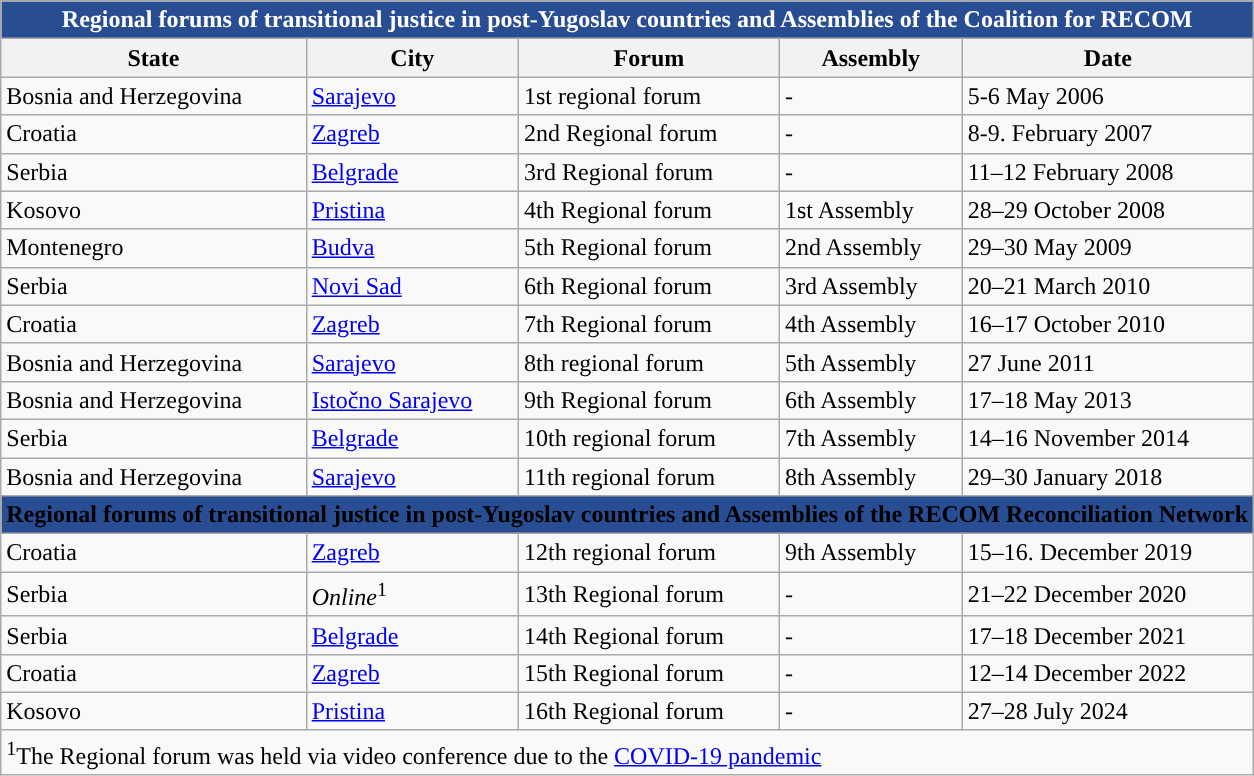<table class="wikitable">
<tr ->
<td bgcolor=#284D93 colspan=5 style="text-align:center; color:white;"><strong>Regional forums of transitional justice in post-Yugoslav countries and Assemblies of the Coalition for RECOM</strong></td>
</tr>
<tr ->
<th>State</th>
<th>City</th>
<th>Forum</th>
<th>Assembly</th>
<th>Date</th>
</tr>
<tr ->
<td> Bosnia and Herzegovina</td>
<td><a href='#'>Sarajevo</a></td>
<td>1st regional forum</td>
<td>-</td>
<td>5-6 May 2006</td>
</tr>
<tr ->
<td> Croatia</td>
<td><a href='#'>Zagreb</a></td>
<td>2nd Regional forum</td>
<td>-</td>
<td>8-9. February 2007</td>
</tr>
<tr ->
<td> Serbia</td>
<td><a href='#'>Belgrade</a></td>
<td>3rd Regional forum</td>
<td>-</td>
<td>11–12 February 2008</td>
</tr>
<tr ->
<td> Kosovo</td>
<td><a href='#'>Pristina</a></td>
<td>4th Regional forum</td>
<td>1st Assembly</td>
<td>28–29 October 2008</td>
</tr>
<tr ->
<td> Montenegro</td>
<td><a href='#'>Budva</a></td>
<td>5th Regional forum</td>
<td>2nd Assembly</td>
<td>29–30 May 2009</td>
</tr>
<tr ->
<td> Serbia</td>
<td><a href='#'>Novi Sad</a></td>
<td>6th Regional forum</td>
<td>3rd Assembly</td>
<td>20–21 March 2010</td>
</tr>
<tr ->
<td> Croatia</td>
<td><a href='#'>Zagreb</a></td>
<td>7th Regional forum</td>
<td>4th Assembly</td>
<td>16–17 October 2010</td>
</tr>
<tr ->
<td> Bosnia and Herzegovina</td>
<td><a href='#'>Sarajevo</a></td>
<td>8th regional forum</td>
<td>5th Assembly</td>
<td>27 June 2011</td>
</tr>
<tr ->
<td> Bosnia and Herzegovina</td>
<td><a href='#'>Istočno Sarajevo</a></td>
<td>9th Regional forum</td>
<td>6th Assembly</td>
<td>17–18 May 2013</td>
</tr>
<tr ->
<td> Serbia</td>
<td><a href='#'>Belgrade</a></td>
<td>10th regional forum</td>
<td>7th Assembly</td>
<td>14–16 November 2014</td>
</tr>
<tr ->
<td> Bosnia and Herzegovina</td>
<td><a href='#'>Sarajevo</a></td>
<td>11th regional forum</td>
<td>8th Assembly</td>
<td>29–30 January 2018</td>
</tr>
<tr ->
<td bgcolor=#284D93 colspan=5><span><strong>Regional forums of transitional justice in post-Yugoslav countries and Assemblies of the RECOM Reconciliation Network</strong></span></td>
</tr>
<tr ->
<td> Croatia</td>
<td><a href='#'>Zagreb</a></td>
<td>12th regional forum</td>
<td>9th Assembly</td>
<td>15–16. December 2019</td>
</tr>
<tr>
<td> Serbia</td>
<td><em>Online</em><sup>1</sup></td>
<td>13th Regional forum</td>
<td>-</td>
<td>21–22 December 2020</td>
</tr>
<tr>
<td> Serbia</td>
<td><a href='#'>Belgrade</a></td>
<td>14th Regional forum</td>
<td>-</td>
<td>17–18 December 2021</td>
</tr>
<tr>
<td> Croatia</td>
<td><a href='#'>Zagreb</a></td>
<td>15th Regional forum</td>
<td>-</td>
<td>12–14 December 2022</td>
</tr>
<tr>
<td> Kosovo</td>
<td><a href='#'>Pristina</a></td>
<td>16th Regional forum</td>
<td>-</td>
<td>27–28 July 2024</td>
</tr>
<tr>
<td colspan="8"><sup>1</sup>The Regional forum was held via video conference due to the <a href='#'>COVID-19 pandemic</a></td>
</tr>
</table>
